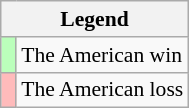<table class="wikitable" style="font-size:90%">
<tr>
<th colspan="2">Legend</th>
</tr>
<tr>
<td style="background:#bfb;"> </td>
<td>The American win</td>
</tr>
<tr>
<td style="background:#fbb;"> </td>
<td>The American loss</td>
</tr>
</table>
